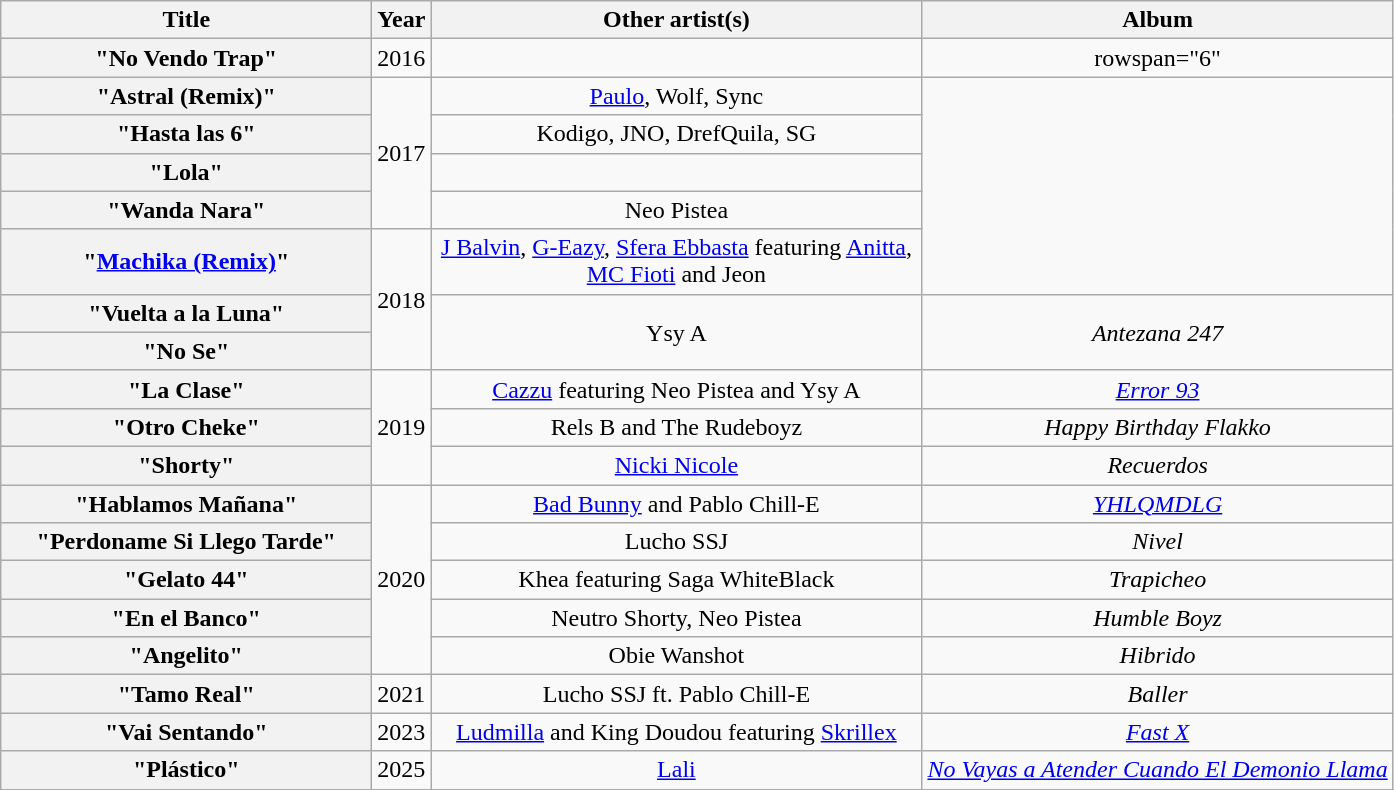<table class="wikitable plainrowheaders" style="text-align:center;">
<tr>
<th scope="col" style="width:15em;">Title</th>
<th scope="col">Year</th>
<th scope="col" style="width:20em;">Other artist(s)</th>
<th scope="col">Album</th>
</tr>
<tr>
<th scope="row">"No Vendo Trap"</th>
<td>2016</td>
<td></td>
<td>rowspan="6" </td>
</tr>
<tr>
<th scope="row">"Astral (Remix)"</th>
<td rowspan="4">2017</td>
<td><a href='#'>Paulo</a>, Wolf, Sync</td>
</tr>
<tr>
<th scope="row">"Hasta las 6"</th>
<td>Kodigo, JNO, DrefQuila, SG</td>
</tr>
<tr>
<th scope="row">"Lola"</th>
<td></td>
</tr>
<tr>
<th scope="row">"Wanda Nara"</th>
<td>Neo Pistea</td>
</tr>
<tr>
<th scope="row">"<a href='#'>Machika (Remix)</a>"</th>
<td rowspan="3">2018</td>
<td><a href='#'>J Balvin</a>, <a href='#'>G-Eazy</a>, <a href='#'>Sfera Ebbasta</a> featuring <a href='#'>Anitta</a>, <a href='#'>MC Fioti</a> and Jeon</td>
</tr>
<tr>
<th scope="row">"Vuelta a la Luna"</th>
<td rowspan="2">Ysy A</td>
<td rowspan="2"><em>Antezana 247</em></td>
</tr>
<tr>
<th scope="row">"No Se"</th>
</tr>
<tr>
<th scope="row">"La Clase"</th>
<td rowspan="3">2019</td>
<td><a href='#'>Cazzu</a> featuring Neo Pistea and Ysy A</td>
<td><em><a href='#'>Error 93</a></em></td>
</tr>
<tr>
<th scope="row">"Otro Cheke"</th>
<td>Rels B and The Rudeboyz</td>
<td><em>Happy Birthday Flakko</em></td>
</tr>
<tr>
<th scope="row">"Shorty"</th>
<td><a href='#'>Nicki Nicole</a></td>
<td><em>Recuerdos</em></td>
</tr>
<tr>
<th scope="row">"Hablamos Mañana"</th>
<td rowspan="5">2020</td>
<td><a href='#'>Bad Bunny</a> and Pablo Chill-E</td>
<td><em><a href='#'>YHLQMDLG</a></em></td>
</tr>
<tr>
<th scope="row">"Perdoname Si Llego Tarde"</th>
<td>Lucho SSJ</td>
<td><em>Nivel</em></td>
</tr>
<tr>
<th scope="row">"Gelato 44"</th>
<td>Khea featuring Saga WhiteBlack</td>
<td><em>Trapicheo</em></td>
</tr>
<tr>
<th scope="row">"En el Banco"</th>
<td>Neutro Shorty, Neo Pistea</td>
<td><em>Humble Boyz</em></td>
</tr>
<tr>
<th scope="row">"Angelito"</th>
<td>Obie Wanshot</td>
<td><em>Hibrido</em></td>
</tr>
<tr>
<th scope="row">"Tamo Real"</th>
<td>2021</td>
<td>Lucho SSJ ft. Pablo Chill-E</td>
<td><em>Baller</em></td>
</tr>
<tr>
<th scope="row">"Vai Sentando"</th>
<td>2023</td>
<td><a href='#'>Ludmilla</a> and King Doudou featuring <a href='#'>Skrillex</a></td>
<td><em><a href='#'>Fast X</a></em></td>
</tr>
<tr>
<th scope="row">"Plástico"</th>
<td>2025</td>
<td><a href='#'>Lali</a></td>
<td><em><a href='#'>No Vayas a Atender Cuando El Demonio Llama</a></em></td>
</tr>
<tr>
</tr>
</table>
